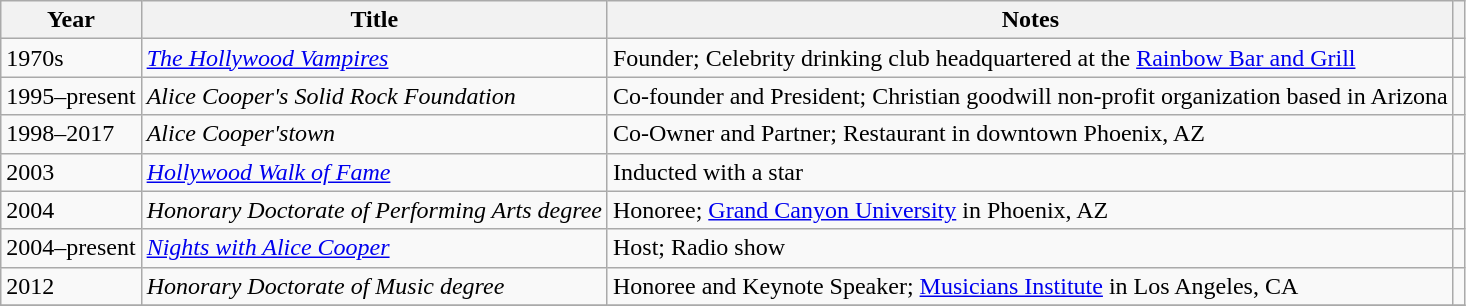<table class="wikitable plainrowheaders">
<tr>
<th scope="col">Year</th>
<th scope="col">Title</th>
<th scope="col">Notes</th>
<th scope="col"></th>
</tr>
<tr>
<td>1970s</td>
<td><em><a href='#'>The Hollywood Vampires</a></em></td>
<td>Founder; Celebrity drinking club headquartered at the <a href='#'>Rainbow Bar and Grill</a></td>
<td></td>
</tr>
<tr>
<td>1995–present</td>
<td><em>Alice Cooper's Solid Rock Foundation</em></td>
<td>Co-founder and President; Christian goodwill non-profit organization based in Arizona</td>
<td></td>
</tr>
<tr>
<td>1998–2017</td>
<td><em>Alice Cooper'stown</em></td>
<td>Co-Owner and Partner; Restaurant in downtown Phoenix, AZ</td>
<td style="text-align:center;"></td>
</tr>
<tr>
<td>2003</td>
<td><em><a href='#'>Hollywood Walk of Fame</a></em></td>
<td>Inducted with a star</td>
<td style="text-align:center;"></td>
</tr>
<tr>
<td>2004</td>
<td><em>Honorary Doctorate of Performing Arts degree</em></td>
<td>Honoree; <a href='#'>Grand Canyon University</a> in Phoenix, AZ</td>
<td></td>
</tr>
<tr>
<td>2004–present</td>
<td><em><a href='#'>Nights with Alice Cooper</a></em></td>
<td>Host; Radio show</td>
<td></td>
</tr>
<tr>
<td>2012</td>
<td><em>Honorary Doctorate of Music degree</em></td>
<td>Honoree and Keynote Speaker; <a href='#'>Musicians Institute</a> in Los Angeles, CA</td>
<td style="text-align:center;"></td>
</tr>
<tr>
</tr>
</table>
